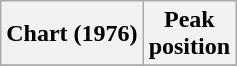<table class="wikitable sortable">
<tr>
<th align="center">Chart (1976)</th>
<th align="center">Peak<br>position</th>
</tr>
<tr>
</tr>
</table>
